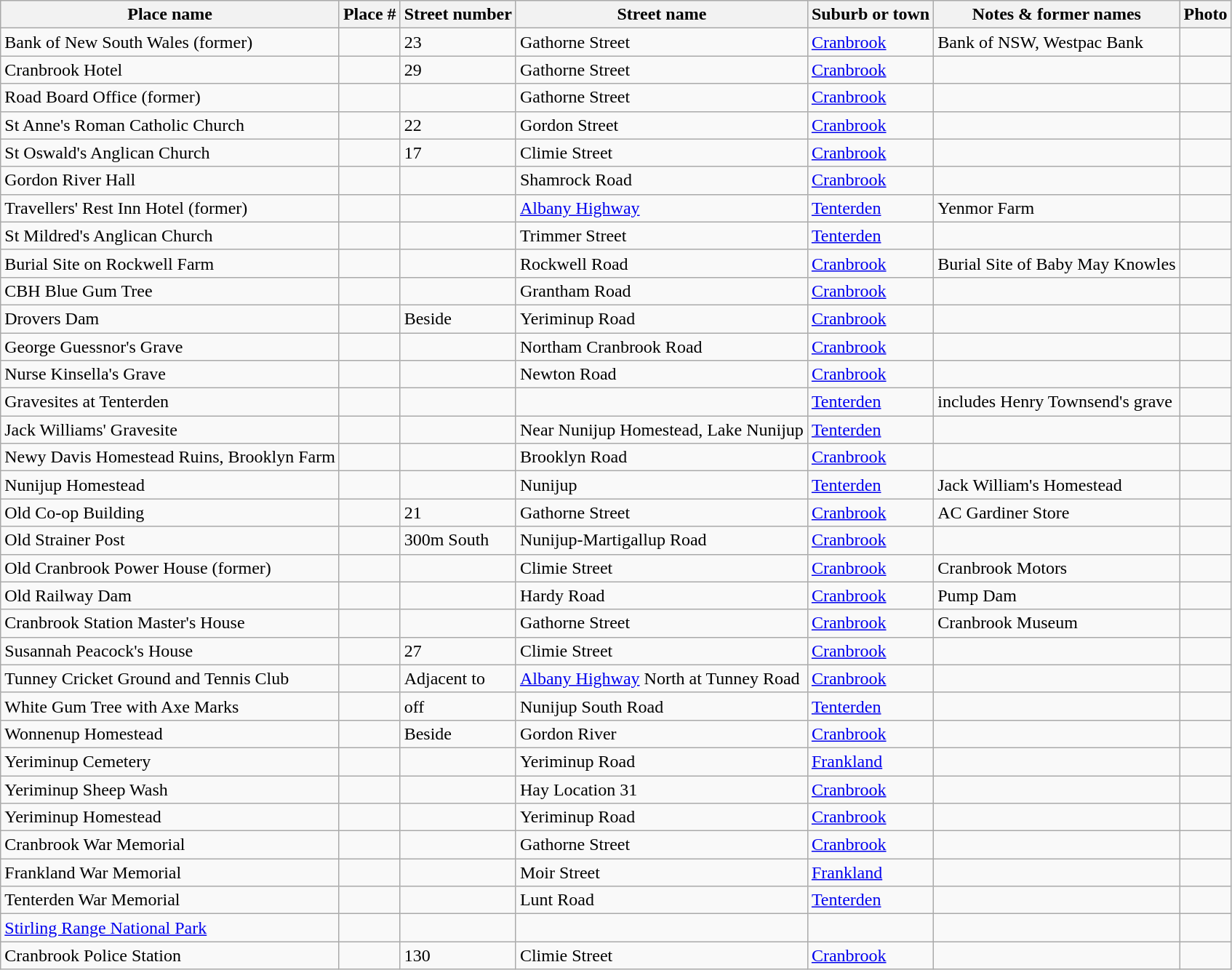<table class="wikitable sortable">
<tr>
<th>Place name</th>
<th>Place #</th>
<th>Street number</th>
<th>Street name</th>
<th>Suburb or town</th>
<th class="unsortable">Notes & former names</th>
<th class="unsortable">Photo</th>
</tr>
<tr>
<td>Bank of New South Wales (former)</td>
<td></td>
<td>23</td>
<td>Gathorne Street</td>
<td><a href='#'>Cranbrook</a></td>
<td>Bank of NSW, Westpac Bank</td>
<td></td>
</tr>
<tr>
<td>Cranbrook Hotel</td>
<td></td>
<td>29</td>
<td>Gathorne Street</td>
<td><a href='#'>Cranbrook</a></td>
<td></td>
<td></td>
</tr>
<tr>
<td>Road Board Office (former)</td>
<td></td>
<td></td>
<td>Gathorne Street</td>
<td><a href='#'>Cranbrook</a></td>
<td></td>
<td></td>
</tr>
<tr>
<td>St Anne's Roman Catholic Church</td>
<td></td>
<td>22</td>
<td>Gordon Street</td>
<td><a href='#'>Cranbrook</a></td>
<td></td>
<td></td>
</tr>
<tr>
<td>St Oswald's Anglican Church</td>
<td></td>
<td>17</td>
<td>Climie Street</td>
<td><a href='#'>Cranbrook</a></td>
<td></td>
<td></td>
</tr>
<tr>
<td>Gordon River Hall</td>
<td></td>
<td></td>
<td>Shamrock Road</td>
<td><a href='#'>Cranbrook</a></td>
<td></td>
<td></td>
</tr>
<tr>
<td>Travellers' Rest Inn Hotel  (former)</td>
<td></td>
<td></td>
<td><a href='#'>Albany Highway</a></td>
<td><a href='#'>Tenterden</a></td>
<td>Yenmor Farm</td>
<td></td>
</tr>
<tr>
<td>St Mildred's Anglican Church</td>
<td></td>
<td></td>
<td>Trimmer Street</td>
<td><a href='#'>Tenterden</a></td>
<td></td>
<td></td>
</tr>
<tr>
<td>Burial Site on Rockwell Farm</td>
<td></td>
<td></td>
<td>Rockwell Road</td>
<td><a href='#'>Cranbrook</a></td>
<td>Burial Site of Baby May Knowles</td>
<td></td>
</tr>
<tr>
<td>CBH Blue Gum Tree</td>
<td></td>
<td></td>
<td>Grantham Road</td>
<td><a href='#'>Cranbrook</a></td>
<td></td>
<td></td>
</tr>
<tr>
<td>Drovers Dam</td>
<td></td>
<td>Beside</td>
<td>Yeriminup Road</td>
<td><a href='#'>Cranbrook</a></td>
<td></td>
<td></td>
</tr>
<tr>
<td>George Guessnor's Grave</td>
<td></td>
<td></td>
<td>Northam Cranbrook Road</td>
<td><a href='#'>Cranbrook</a></td>
<td></td>
<td></td>
</tr>
<tr>
<td>Nurse Kinsella's Grave</td>
<td></td>
<td></td>
<td>Newton Road</td>
<td><a href='#'>Cranbrook</a></td>
<td></td>
<td></td>
</tr>
<tr>
<td>Gravesites at Tenterden</td>
<td></td>
<td></td>
<td></td>
<td><a href='#'>Tenterden</a></td>
<td>includes Henry Townsend's grave</td>
<td></td>
</tr>
<tr>
<td>Jack Williams' Gravesite</td>
<td></td>
<td></td>
<td>Near Nunijup Homestead, Lake Nunijup</td>
<td><a href='#'>Tenterden</a></td>
<td></td>
<td></td>
</tr>
<tr>
<td>Newy Davis Homestead Ruins, Brooklyn Farm</td>
<td></td>
<td></td>
<td>Brooklyn Road</td>
<td><a href='#'>Cranbrook</a></td>
<td></td>
<td></td>
</tr>
<tr>
<td>Nunijup Homestead</td>
<td></td>
<td></td>
<td>Nunijup</td>
<td><a href='#'>Tenterden</a></td>
<td>Jack William's Homestead</td>
<td></td>
</tr>
<tr>
<td>Old Co-op Building</td>
<td></td>
<td>21</td>
<td>Gathorne Street</td>
<td><a href='#'>Cranbrook</a></td>
<td>AC Gardiner Store</td>
<td></td>
</tr>
<tr>
<td>Old Strainer Post</td>
<td></td>
<td>300m South</td>
<td>Nunijup-Martigallup Road</td>
<td><a href='#'>Cranbrook</a></td>
<td></td>
<td></td>
</tr>
<tr>
<td>Old Cranbrook Power House (former)</td>
<td></td>
<td></td>
<td>Climie Street</td>
<td><a href='#'>Cranbrook</a></td>
<td>Cranbrook Motors</td>
<td></td>
</tr>
<tr>
<td>Old Railway Dam</td>
<td></td>
<td></td>
<td>Hardy Road</td>
<td><a href='#'>Cranbrook</a></td>
<td>Pump Dam</td>
<td></td>
</tr>
<tr>
<td>Cranbrook Station Master's House</td>
<td></td>
<td></td>
<td>Gathorne Street</td>
<td><a href='#'>Cranbrook</a></td>
<td>Cranbrook Museum</td>
<td></td>
</tr>
<tr>
<td>Susannah Peacock's House</td>
<td></td>
<td>27</td>
<td>Climie Street</td>
<td><a href='#'>Cranbrook</a></td>
<td></td>
<td></td>
</tr>
<tr>
<td>Tunney Cricket Ground and Tennis Club</td>
<td></td>
<td>Adjacent to</td>
<td><a href='#'>Albany Highway</a> North at Tunney Road</td>
<td><a href='#'>Cranbrook</a></td>
<td></td>
<td></td>
</tr>
<tr>
<td>White Gum Tree with Axe Marks</td>
<td></td>
<td>off</td>
<td>Nunijup South Road</td>
<td><a href='#'>Tenterden</a></td>
<td></td>
<td></td>
</tr>
<tr>
<td>Wonnenup Homestead</td>
<td></td>
<td>Beside</td>
<td>Gordon River</td>
<td><a href='#'>Cranbrook</a></td>
<td></td>
<td></td>
</tr>
<tr>
<td>Yeriminup Cemetery</td>
<td></td>
<td></td>
<td>Yeriminup Road</td>
<td><a href='#'>Frankland</a></td>
<td></td>
<td></td>
</tr>
<tr>
<td>Yeriminup Sheep Wash</td>
<td></td>
<td></td>
<td>Hay Location 31</td>
<td><a href='#'>Cranbrook</a></td>
<td></td>
<td></td>
</tr>
<tr>
<td>Yeriminup Homestead</td>
<td></td>
<td></td>
<td>Yeriminup Road</td>
<td><a href='#'>Cranbrook</a></td>
<td></td>
<td></td>
</tr>
<tr>
<td>Cranbrook War Memorial</td>
<td></td>
<td></td>
<td>Gathorne Street</td>
<td><a href='#'>Cranbrook</a></td>
<td></td>
<td></td>
</tr>
<tr>
<td>Frankland War Memorial</td>
<td></td>
<td></td>
<td>Moir Street</td>
<td><a href='#'>Frankland</a></td>
<td></td>
<td></td>
</tr>
<tr>
<td>Tenterden War Memorial</td>
<td></td>
<td></td>
<td>Lunt Road</td>
<td><a href='#'>Tenterden</a></td>
<td></td>
<td></td>
</tr>
<tr>
<td><a href='#'>Stirling Range National Park</a></td>
<td></td>
<td></td>
<td></td>
<td></td>
<td></td>
<td></td>
</tr>
<tr>
<td>Cranbrook Police Station</td>
<td></td>
<td>130</td>
<td>Climie Street</td>
<td><a href='#'>Cranbrook</a></td>
<td></td>
<td></td>
</tr>
</table>
